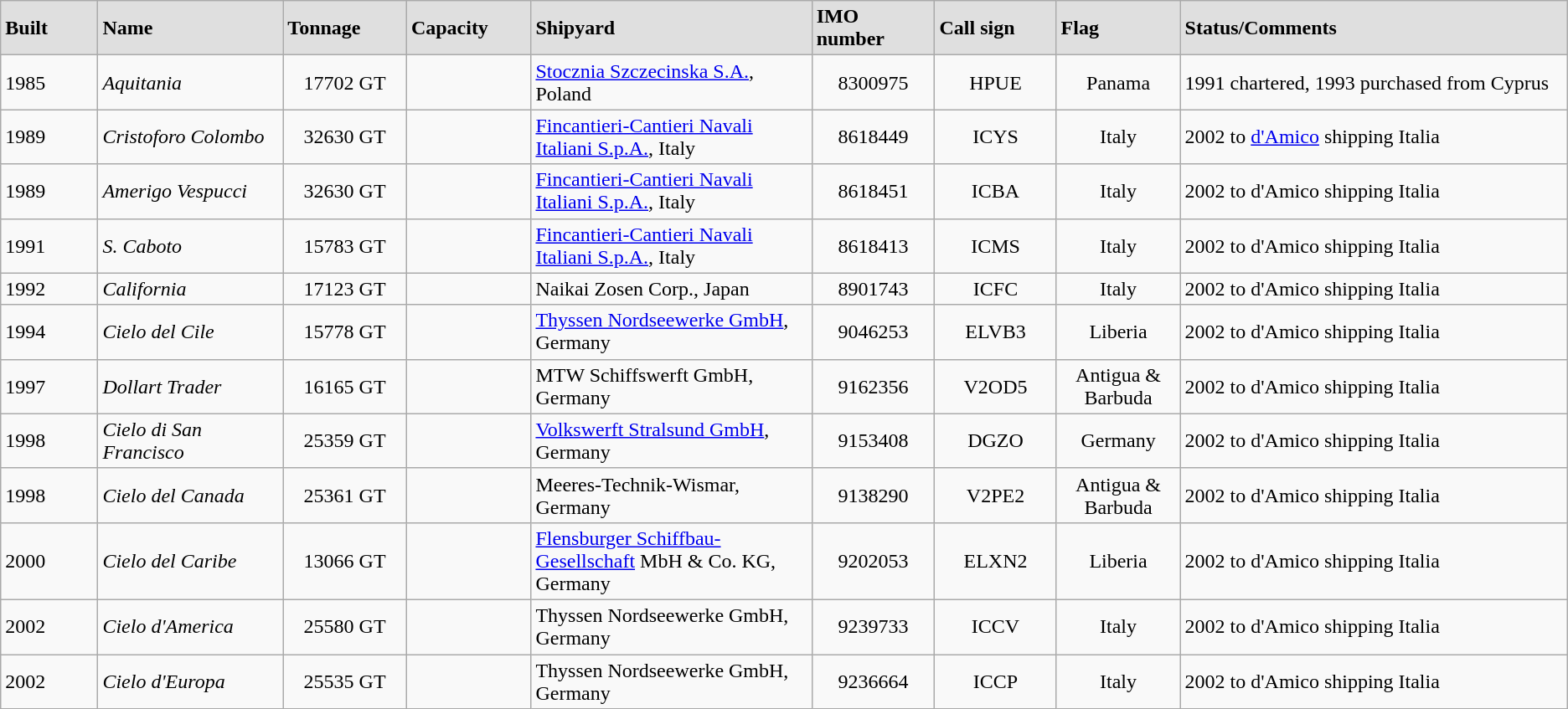<table class="wikitable sortable">
<tr bgcolor="#dfdfdf">
<td width="80"><strong>Built</strong></td>
<td width="160"><strong>Name</strong></td>
<td width="100"><strong>Tonnage</strong></td>
<td width="100"><strong>Capacity</strong></td>
<td width="250"><strong>Shipyard</strong></td>
<td width="100"><strong>IMO number</strong></td>
<td width="100"><strong>Call sign</strong></td>
<td width="100"><strong>Flag</strong></td>
<td width="350"><strong>Status/Comments</strong></td>
</tr>
<tr ---->
<td>1985</td>
<td><em>Aquitania</em></td>
<td align=Center>17702 GT</td>
<td align=Center></td>
<td><a href='#'>Stocznia Szczecinska S.A.</a>, Poland</td>
<td align=Center>8300975</td>
<td align=Center>HPUE</td>
<td align=Center>Panama</td>
<td>1991 chartered, 1993 purchased from Cyprus</td>
</tr>
<tr ---->
<td>1989</td>
<td><em>Cristoforo Colombo</em></td>
<td align=Center>32630 GT</td>
<td align=Center></td>
<td><a href='#'>Fincantieri-Cantieri Navali Italiani S.p.A.</a>, Italy</td>
<td align=Center>8618449</td>
<td align=Center>ICYS</td>
<td align=Center>Italy</td>
<td>2002 to <a href='#'>d'Amico</a> shipping Italia</td>
</tr>
<tr ---->
<td>1989</td>
<td><em>Amerigo Vespucci</em></td>
<td align=Center>32630 GT</td>
<td align=Center></td>
<td><a href='#'>Fincantieri-Cantieri Navali Italiani S.p.A.</a>, Italy</td>
<td align=Center>8618451</td>
<td align=Center>ICBA</td>
<td align=Center>Italy</td>
<td>2002 to d'Amico shipping Italia</td>
</tr>
<tr ---->
<td>1991</td>
<td><em>S. Caboto</em></td>
<td align=Center>15783 GT</td>
<td align=Center></td>
<td><a href='#'>Fincantieri-Cantieri Navali Italiani S.p.A.</a>, Italy</td>
<td align=Center>8618413</td>
<td align=Center>ICMS</td>
<td align=Center>Italy</td>
<td>2002 to d'Amico shipping Italia</td>
</tr>
<tr ---->
<td>1992</td>
<td><em>California</em></td>
<td align=Center>17123 GT</td>
<td align=Center></td>
<td>Naikai Zosen Corp., Japan</td>
<td align=Center>8901743</td>
<td align=Center>ICFC</td>
<td align=Center>Italy</td>
<td>2002 to d'Amico shipping Italia</td>
</tr>
<tr ---->
<td>1994</td>
<td><em>Cielo del Cile</em></td>
<td align=Center>15778 GT</td>
<td align=Center></td>
<td><a href='#'>Thyssen Nordseewerke GmbH</a>, Germany</td>
<td align=Center>9046253</td>
<td align=Center>ELVB3</td>
<td align=Center>Liberia</td>
<td>2002 to d'Amico shipping Italia</td>
</tr>
<tr ---->
<td>1997</td>
<td><em>Dollart Trader</em></td>
<td align=Center>16165 GT</td>
<td align=Center></td>
<td>MTW Schiffswerft GmbH, Germany</td>
<td align=Center>9162356</td>
<td align=Center>V2OD5</td>
<td align=Center>Antigua & Barbuda</td>
<td>2002 to d'Amico shipping Italia</td>
</tr>
<tr ---->
<td>1998</td>
<td><em>Cielo di San Francisco</em></td>
<td align=Center>25359 GT</td>
<td align=Center></td>
<td><a href='#'>Volkswerft Stralsund GmbH</a>, Germany</td>
<td align=Center>9153408</td>
<td align=Center>DGZO</td>
<td align=Center>Germany</td>
<td>2002 to d'Amico shipping Italia</td>
</tr>
<tr ---->
<td>1998</td>
<td><em>Cielo del Canada</em></td>
<td align=Center>25361 GT</td>
<td align=Center></td>
<td>Meeres-Technik-Wismar, Germany</td>
<td align=Center>9138290</td>
<td align=Center>V2PE2</td>
<td align=Center>Antigua & Barbuda</td>
<td>2002 to d'Amico shipping Italia</td>
</tr>
<tr ---->
<td>2000</td>
<td><em>Cielo del Caribe</em></td>
<td align=Center>13066 GT</td>
<td align=Center></td>
<td><a href='#'>Flensburger Schiffbau-Gesellschaft</a> MbH & Co. KG, Germany</td>
<td align=Center>9202053</td>
<td align=Center>ELXN2</td>
<td align=Center>Liberia</td>
<td>2002 to d'Amico shipping Italia</td>
</tr>
<tr ---->
<td>2002</td>
<td><em>Cielo d'America</em></td>
<td align=Center>25580 GT</td>
<td align=Center></td>
<td>Thyssen Nordseewerke GmbH, Germany</td>
<td align=Center>9239733</td>
<td align=Center>ICCV</td>
<td align=Center>Italy</td>
<td>2002 to d'Amico shipping Italia</td>
</tr>
<tr ---->
<td>2002</td>
<td><em>Cielo d'Europa</em></td>
<td align=Center>25535 GT</td>
<td align=Center></td>
<td>Thyssen Nordseewerke GmbH, Germany</td>
<td align=Center>9236664</td>
<td align=Center>ICCP</td>
<td align=Center>Italy</td>
<td>2002 to d'Amico shipping Italia</td>
</tr>
</table>
